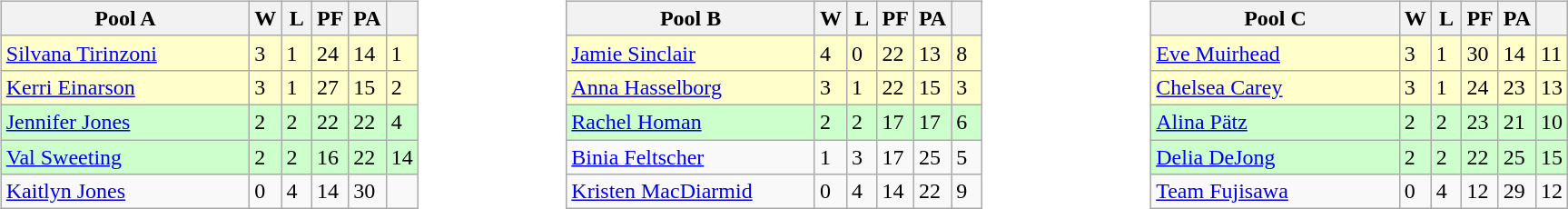<table>
<tr>
<td valign=top width=10%><br><table class=wikitable>
<tr>
<th width=175>Pool A</th>
<th width=15>W</th>
<th width=15>L</th>
<th width=15>PF</th>
<th width=15>PA</th>
<th width=15></th>
</tr>
<tr bgcolor=#ffffcc>
<td> <a href='#'>Silvana Tirinzoni</a></td>
<td>3</td>
<td>1</td>
<td>24</td>
<td>14</td>
<td>1</td>
</tr>
<tr bgcolor=#ffffcc>
<td> <a href='#'>Kerri Einarson</a></td>
<td>3</td>
<td>1</td>
<td>27</td>
<td>15</td>
<td>2</td>
</tr>
<tr bgcolor=#ccffcc>
<td> <a href='#'>Jennifer Jones</a></td>
<td>2</td>
<td>2</td>
<td>22</td>
<td>22</td>
<td>4</td>
</tr>
<tr bgcolor=#ccffcc>
<td> <a href='#'>Val Sweeting</a></td>
<td>2</td>
<td>2</td>
<td>16</td>
<td>22</td>
<td>14</td>
</tr>
<tr>
<td> <a href='#'>Kaitlyn Jones</a></td>
<td>0</td>
<td>4</td>
<td>14</td>
<td>30</td>
<td></td>
</tr>
</table>
</td>
<td valign=top width=10%><br><table class=wikitable>
<tr>
<th width=175>Pool B</th>
<th width=15>W</th>
<th width=15>L</th>
<th width=15>PF</th>
<th width=15>PA</th>
<th width=15></th>
</tr>
<tr bgcolor=#ffffcc>
<td> <a href='#'>Jamie Sinclair</a></td>
<td>4</td>
<td>0</td>
<td>22</td>
<td>13</td>
<td>8</td>
</tr>
<tr bgcolor=#ffffcc>
<td> <a href='#'>Anna Hasselborg</a></td>
<td>3</td>
<td>1</td>
<td>22</td>
<td>15</td>
<td>3</td>
</tr>
<tr bgcolor=#ccffcc>
<td> <a href='#'>Rachel Homan</a></td>
<td>2</td>
<td>2</td>
<td>17</td>
<td>17</td>
<td>6</td>
</tr>
<tr>
<td> <a href='#'>Binia Feltscher</a></td>
<td>1</td>
<td>3</td>
<td>17</td>
<td>25</td>
<td>5</td>
</tr>
<tr>
<td> <a href='#'>Kristen MacDiarmid</a></td>
<td>0</td>
<td>4</td>
<td>14</td>
<td>22</td>
<td>9</td>
</tr>
</table>
</td>
<td valign=top width=10%><br><table class=wikitable>
<tr>
<th width=175>Pool C</th>
<th width=15>W</th>
<th width=15>L</th>
<th width=15>PF</th>
<th width=15>PA</th>
<th width=15></th>
</tr>
<tr bgcolor=#ffffcc>
<td> <a href='#'>Eve Muirhead</a></td>
<td>3</td>
<td>1</td>
<td>30</td>
<td>14</td>
<td>11</td>
</tr>
<tr bgcolor=#ffffcc>
<td> <a href='#'>Chelsea Carey</a></td>
<td>3</td>
<td>1</td>
<td>24</td>
<td>23</td>
<td>13</td>
</tr>
<tr bgcolor=#ccffcc>
<td> <a href='#'>Alina Pätz</a></td>
<td>2</td>
<td>2</td>
<td>23</td>
<td>21</td>
<td>10</td>
</tr>
<tr bgcolor=#ccffcc>
<td> <a href='#'>Delia DeJong</a></td>
<td>2</td>
<td>2</td>
<td>22</td>
<td>25</td>
<td>15</td>
</tr>
<tr>
<td> <a href='#'>Team Fujisawa</a></td>
<td>0</td>
<td>4</td>
<td>12</td>
<td>29</td>
<td>12</td>
</tr>
</table>
</td>
</tr>
</table>
